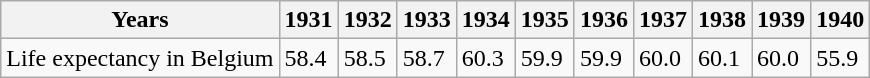<table class="wikitable">
<tr>
<th>Years</th>
<th>1931</th>
<th>1932</th>
<th>1933</th>
<th>1934</th>
<th>1935</th>
<th>1936</th>
<th>1937</th>
<th>1938</th>
<th>1939</th>
<th>1940</th>
</tr>
<tr>
<td>Life expectancy in Belgium</td>
<td>58.4</td>
<td>58.5</td>
<td>58.7</td>
<td>60.3</td>
<td>59.9</td>
<td>59.9</td>
<td>60.0</td>
<td>60.1</td>
<td>60.0</td>
<td>55.9</td>
</tr>
</table>
